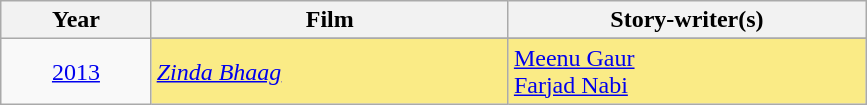<table class="wikitable">
<tr>
<th width="8%">Year</th>
<th width="19%">Film</th>
<th width="19%">Story-writer(s)</th>
</tr>
<tr>
<td rowspan=2 style="text-align:center"><a href='#'>2013</a><br></td>
</tr>
<tr style="background:#FAEB86">
<td><em><a href='#'>Zinda Bhaag</a></em></td>
<td><a href='#'>Meenu Gaur</a><br><a href='#'>Farjad Nabi</a></td>
</tr>
</table>
